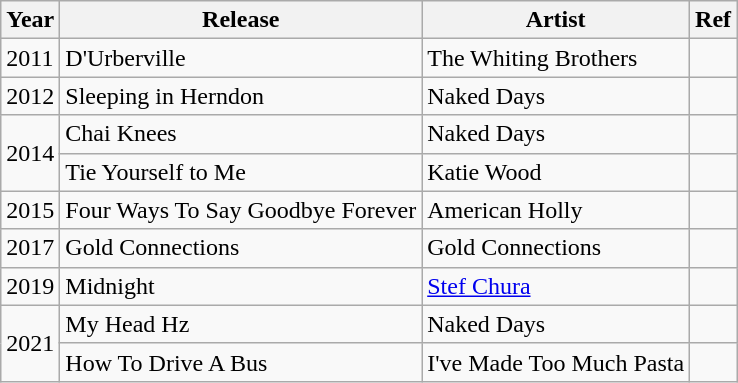<table class="wikitable">
<tr>
<th>Year</th>
<th>Release</th>
<th>Artist</th>
<th>Ref</th>
</tr>
<tr>
<td>2011</td>
<td>D'Urberville</td>
<td>The Whiting Brothers</td>
<td></td>
</tr>
<tr>
<td>2012</td>
<td>Sleeping in Herndon</td>
<td>Naked Days</td>
<td></td>
</tr>
<tr>
<td rowspan="2">2014</td>
<td>Chai Knees</td>
<td>Naked Days</td>
<td></td>
</tr>
<tr>
<td>Tie Yourself to Me</td>
<td>Katie Wood</td>
<td></td>
</tr>
<tr>
<td>2015</td>
<td>Four Ways To Say Goodbye Forever</td>
<td>American Holly</td>
<td></td>
</tr>
<tr>
<td>2017</td>
<td>Gold Connections</td>
<td>Gold Connections</td>
<td></td>
</tr>
<tr>
<td>2019</td>
<td>Midnight</td>
<td><a href='#'>Stef Chura</a></td>
<td></td>
</tr>
<tr>
<td rowspan="2">2021</td>
<td>My Head Hz</td>
<td>Naked Days</td>
<td></td>
</tr>
<tr>
<td>How To Drive A Bus</td>
<td>I've Made Too Much Pasta</td>
<td></td>
</tr>
</table>
